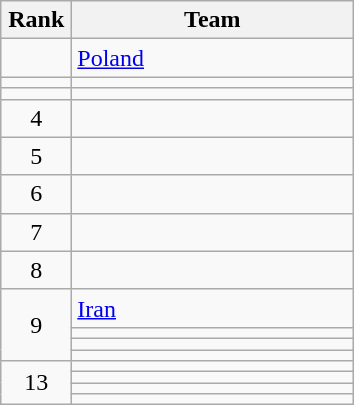<table class="wikitable" style="text-align: center;">
<tr>
<th width=40>Rank</th>
<th width=180>Team</th>
</tr>
<tr>
<td></td>
<td align=left> <a href='#'>Poland</a></td>
</tr>
<tr>
<td></td>
<td align=left></td>
</tr>
<tr>
<td></td>
<td align=left></td>
</tr>
<tr>
<td>4</td>
<td align=left></td>
</tr>
<tr>
<td>5</td>
<td align=left></td>
</tr>
<tr>
<td>6</td>
<td align=left></td>
</tr>
<tr>
<td>7</td>
<td align=left></td>
</tr>
<tr>
<td>8</td>
<td align=left></td>
</tr>
<tr>
<td rowspan=4>9</td>
<td align=left> <a href='#'>Iran</a></td>
</tr>
<tr>
<td align=left></td>
</tr>
<tr>
<td align=left></td>
</tr>
<tr>
<td align=left></td>
</tr>
<tr>
<td rowspan=4>13</td>
<td align=left></td>
</tr>
<tr>
<td align=left></td>
</tr>
<tr>
<td align=left></td>
</tr>
<tr>
<td align=left></td>
</tr>
</table>
